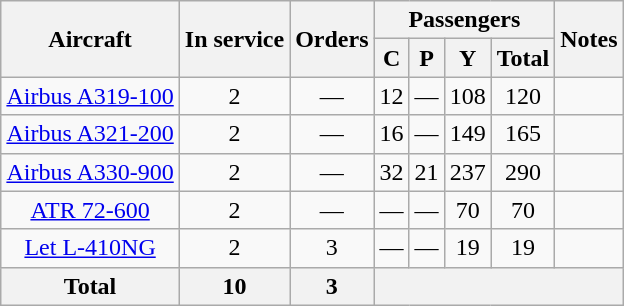<table class="wikitable" style="margin:1em auto; border-collapse:collapse;text-align:center">
<tr>
<th rowspan="2">Aircraft</th>
<th rowspan="2">In service</th>
<th rowspan="2">Orders</th>
<th colspan="4">Passengers</th>
<th rowspan="2">Notes</th>
</tr>
<tr>
<th><abbr>C</abbr></th>
<th><abbr>P</abbr></th>
<th><abbr>Y</abbr></th>
<th>Total</th>
</tr>
<tr>
<td><a href='#'>Airbus A319-100</a></td>
<td>2</td>
<td>—</td>
<td>12</td>
<td>—</td>
<td>108</td>
<td>120</td>
<td></td>
</tr>
<tr>
<td><a href='#'>Airbus A321-200</a></td>
<td>2</td>
<td>—</td>
<td>16</td>
<td>—</td>
<td>149</td>
<td>165</td>
<td></td>
</tr>
<tr>
<td><a href='#'>Airbus A330-900</a></td>
<td>2</td>
<td>—</td>
<td>32</td>
<td>21</td>
<td>237</td>
<td>290</td>
<td></td>
</tr>
<tr>
<td><a href='#'>ATR 72-600</a></td>
<td>2</td>
<td>—</td>
<td>—</td>
<td>—</td>
<td>70</td>
<td>70</td>
<td></td>
</tr>
<tr>
<td><a href='#'>Let L-410NG</a></td>
<td>2</td>
<td>3</td>
<td>—</td>
<td>—</td>
<td>19</td>
<td>19</td>
<td></td>
</tr>
<tr>
<th>Total</th>
<th>10</th>
<th>3</th>
<th colspan="5"></th>
</tr>
</table>
